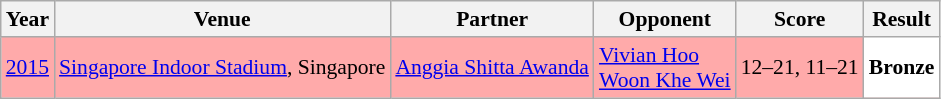<table class="sortable wikitable" style="font-size: 90%">
<tr>
<th>Year</th>
<th>Venue</th>
<th>Partner</th>
<th>Opponent</th>
<th>Score</th>
<th>Result</th>
</tr>
<tr style="background:#FFAAAA">
<td align="center"><a href='#'>2015</a></td>
<td align="left"><a href='#'>Singapore Indoor Stadium</a>, Singapore</td>
<td align="left"> <a href='#'>Anggia Shitta Awanda</a></td>
<td align="left"> <a href='#'>Vivian Hoo</a><br> <a href='#'>Woon Khe Wei</a></td>
<td align="left">12–21, 11–21</td>
<td style="text-align:left; background:white"> <strong>Bronze</strong></td>
</tr>
</table>
